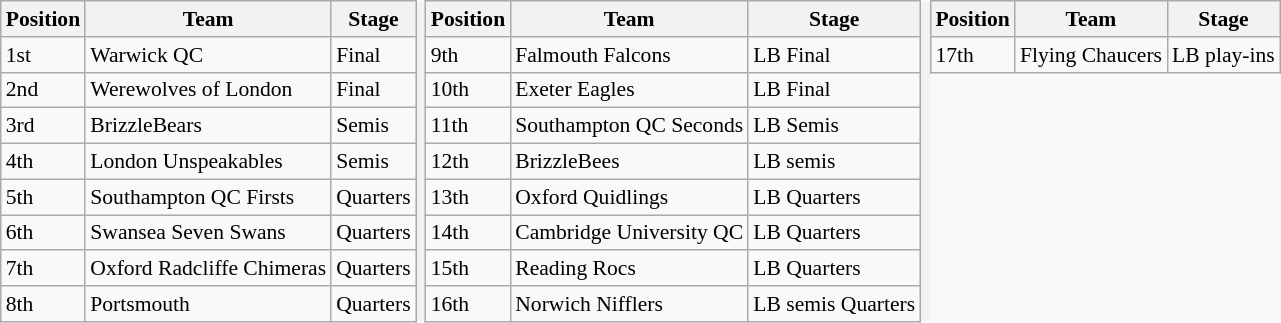<table class="wikitable" style="font-size:90%;border: none;">
<tr>
<th>Position</th>
<th>Team</th>
<th>Stage</th>
<th rowspan="9" style="border: none;"></th>
<th>Position</th>
<th>Team</th>
<th>Stage</th>
<th rowspan="9" style="border: none;"></th>
<th>Position</th>
<th>Team</th>
<th>Stage</th>
</tr>
<tr>
<td>1st</td>
<td>Warwick QC</td>
<td>Final</td>
<td>9th</td>
<td>Falmouth Falcons</td>
<td>LB Final</td>
<td>17th</td>
<td>Flying Chaucers</td>
<td>LB play-ins</td>
</tr>
<tr>
<td>2nd</td>
<td>Werewolves of London</td>
<td>Final</td>
<td>10th</td>
<td>Exeter Eagles</td>
<td>LB Final</td>
</tr>
<tr>
<td>3rd</td>
<td>BrizzleBears</td>
<td>Semis</td>
<td>11th</td>
<td>Southampton QC Seconds</td>
<td>LB Semis</td>
</tr>
<tr>
<td>4th</td>
<td>London Unspeakables</td>
<td>Semis</td>
<td>12th</td>
<td>BrizzleBees</td>
<td>LB semis</td>
</tr>
<tr>
<td>5th</td>
<td>Southampton QC Firsts</td>
<td>Quarters</td>
<td>13th</td>
<td>Oxford Quidlings</td>
<td>LB Quarters</td>
</tr>
<tr>
<td>6th</td>
<td>Swansea Seven Swans</td>
<td>Quarters</td>
<td>14th</td>
<td>Cambridge University QC</td>
<td>LB Quarters</td>
</tr>
<tr>
<td>7th</td>
<td>Oxford Radcliffe Chimeras</td>
<td>Quarters</td>
<td>15th</td>
<td>Reading Rocs</td>
<td>LB Quarters</td>
</tr>
<tr>
<td>8th</td>
<td>Portsmouth</td>
<td>Quarters</td>
<td>16th</td>
<td>Norwich Nifflers</td>
<td>LB semis Quarters</td>
</tr>
</table>
